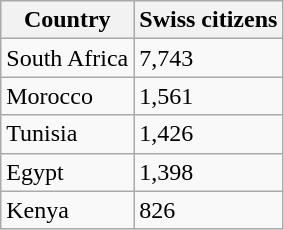<table class="wikitable">
<tr>
<th>Country</th>
<th>Swiss citizens</th>
</tr>
<tr>
<td>South Africa</td>
<td>7,743</td>
</tr>
<tr>
<td>Morocco</td>
<td>1,561</td>
</tr>
<tr>
<td>Tunisia</td>
<td>1,426</td>
</tr>
<tr>
<td>Egypt</td>
<td>1,398</td>
</tr>
<tr>
<td>Kenya</td>
<td>826</td>
</tr>
</table>
